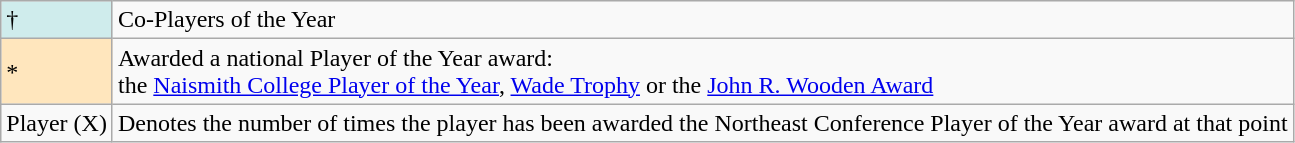<table class="wikitable">
<tr>
<td bgcolor="#cfecec">†</td>
<td>Co-Players of the Year</td>
</tr>
<tr>
<td bgcolor="#ffe6bd">*</td>
<td>Awarded a national Player of the Year award:<br>the <a href='#'>Naismith College Player of the Year</a>, <a href='#'>Wade Trophy</a> or the <a href='#'>John R. Wooden Award</a></td>
</tr>
<tr>
<td>Player (X)</td>
<td>Denotes the number of times the player has been awarded the Northeast Conference Player of the Year award at that point</td>
</tr>
</table>
